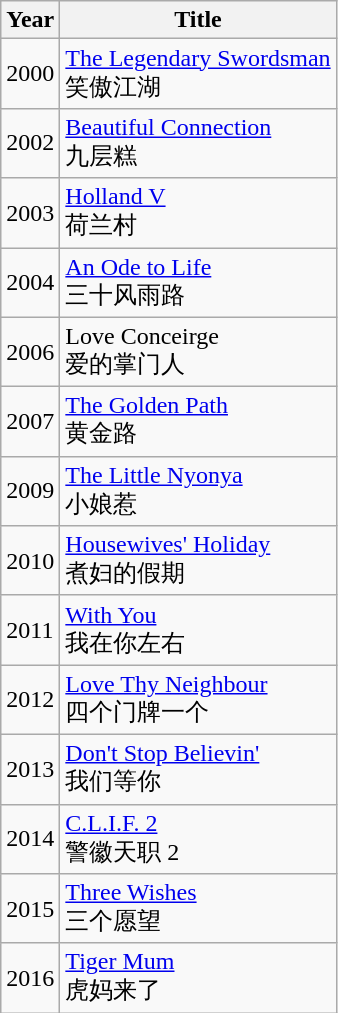<table class="wikitable sortable">
<tr>
<th>Year</th>
<th>Title</th>
</tr>
<tr>
<td>2000</td>
<td><a href='#'>The Legendary Swordsman</a> <br> 笑傲江湖</td>
</tr>
<tr>
<td>2002</td>
<td><a href='#'>Beautiful Connection</a> <br> 九层糕</td>
</tr>
<tr>
<td>2003</td>
<td><a href='#'>Holland V</a> <br> 荷兰村</td>
</tr>
<tr>
<td>2004</td>
<td><a href='#'>An Ode to Life</a> <br> 三十风雨路</td>
</tr>
<tr>
<td>2006</td>
<td>Love Conceirge <br> 爱的掌门人</td>
</tr>
<tr>
<td>2007</td>
<td><a href='#'>The Golden Path</a> <br> 黄金路</td>
</tr>
<tr>
<td>2009</td>
<td><a href='#'>The Little Nyonya</a> <br> 小娘惹</td>
</tr>
<tr>
<td>2010</td>
<td><a href='#'>Housewives' Holiday</a> <br> 煮妇的假期</td>
</tr>
<tr>
<td>2011</td>
<td><a href='#'>With You</a> <br> 我在你左右</td>
</tr>
<tr>
<td>2012</td>
<td><a href='#'>Love Thy Neighbour</a> <br> 四个门牌一个</td>
</tr>
<tr>
<td>2013</td>
<td><a href='#'>Don't Stop Believin'</a> <br> 我们等你</td>
</tr>
<tr>
<td>2014</td>
<td><a href='#'>C.L.I.F. 2</a> <br> 警徽天职 2</td>
</tr>
<tr>
<td>2015</td>
<td><a href='#'>Three Wishes</a> <br> 三个愿望</td>
</tr>
<tr>
<td>2016</td>
<td><a href='#'>Tiger Mum</a> <br> 虎妈来了</td>
</tr>
</table>
